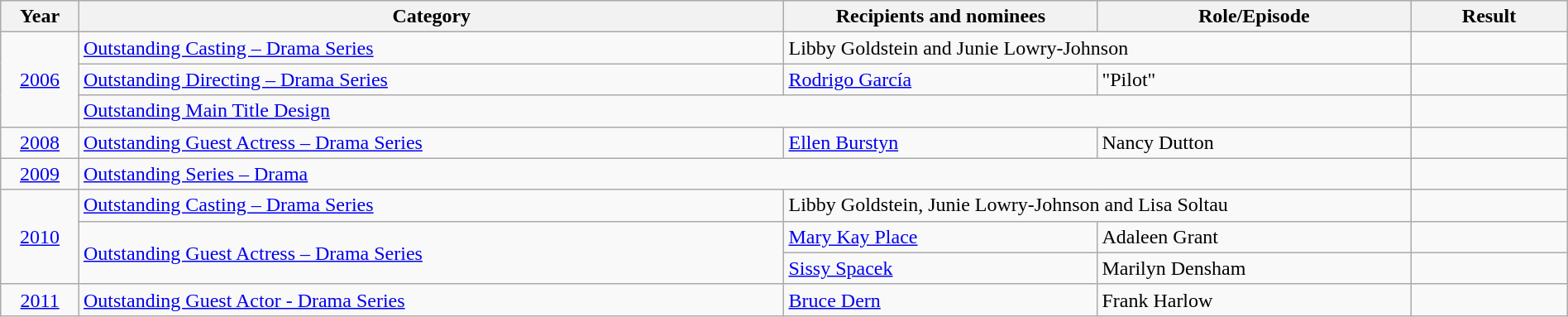<table class="wikitable" width="100%" cellpadding="5">
<tr>
<th width="5%">Year</th>
<th width="45%">Category</th>
<th width="20%">Recipients and nominees</th>
<th width="20%">Role/Episode</th>
<th width="10%">Result</th>
</tr>
<tr>
<td rowspan=3 style="text-align:center;"><a href='#'>2006</a></td>
<td><a href='#'>Outstanding Casting – Drama Series</a></td>
<td colspan=2>Libby Goldstein and Junie Lowry-Johnson</td>
<td></td>
</tr>
<tr>
<td><a href='#'>Outstanding Directing – Drama Series</a></td>
<td><a href='#'>Rodrigo García</a></td>
<td>"Pilot"</td>
<td></td>
</tr>
<tr>
<td colspan=3><a href='#'>Outstanding Main Title Design</a></td>
<td></td>
</tr>
<tr>
<td style="text-align:center;"><a href='#'>2008</a></td>
<td><a href='#'>Outstanding Guest Actress – Drama Series</a></td>
<td><a href='#'>Ellen Burstyn</a></td>
<td>Nancy Dutton</td>
<td></td>
</tr>
<tr>
<td style="text-align:center;"><a href='#'>2009</a></td>
<td colspan=3><a href='#'>Outstanding Series – Drama</a></td>
<td></td>
</tr>
<tr>
<td rowspan=3 style="text-align:center;"><a href='#'>2010</a></td>
<td><a href='#'>Outstanding Casting – Drama Series</a></td>
<td colspan=2>Libby Goldstein, Junie Lowry-Johnson and Lisa Soltau</td>
<td></td>
</tr>
<tr>
<td rowspan=2><a href='#'>Outstanding Guest Actress – Drama Series</a></td>
<td><a href='#'>Mary Kay Place</a></td>
<td>Adaleen Grant</td>
<td></td>
</tr>
<tr>
<td><a href='#'>Sissy Spacek</a></td>
<td>Marilyn Densham</td>
<td></td>
</tr>
<tr>
<td style="text-align:center;"><a href='#'>2011</a></td>
<td><a href='#'>Outstanding Guest Actor - Drama Series</a></td>
<td><a href='#'>Bruce Dern</a></td>
<td>Frank Harlow</td>
<td></td>
</tr>
</table>
